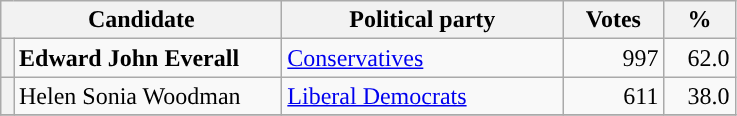<table class="wikitable">
<tr>
<th valign=top colspan="2" style="width: 180px">Candidate</th>
<th valign=top style="width: 180px">Political party</th>
<th valign=top style="width: 60px">Votes</th>
<th valign=top style="width: 40px">%</th>
</tr>
<tr>
<th style="background-color: "></th>
<td><strong>Edward John Everall</strong></td>
<td><a href='#'>Conservatives</a></td>
<td align="right">997</td>
<td align="right">62.0</td>
</tr>
<tr>
<th style="background-color: "></th>
<td>Helen Sonia Woodman</td>
<td><a href='#'>Liberal Democrats</a></td>
<td align="right">611</td>
<td align="right">38.0</td>
</tr>
<tr>
</tr>
</table>
